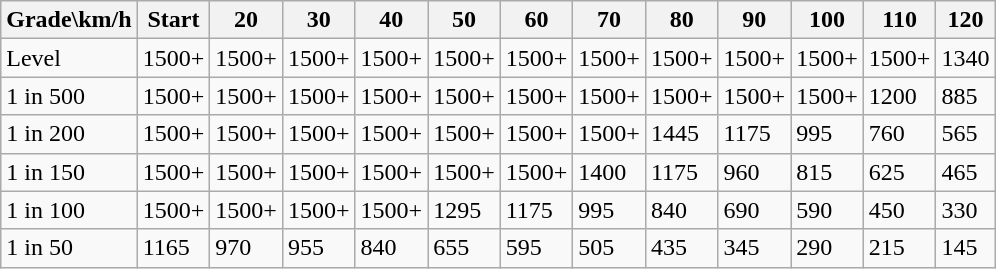<table class="wikitable">
<tr>
<th>Grade\km/h</th>
<th>Start</th>
<th>20</th>
<th>30</th>
<th>40</th>
<th>50</th>
<th>60</th>
<th>70</th>
<th>80</th>
<th>90</th>
<th>100</th>
<th>110</th>
<th>120</th>
</tr>
<tr>
<td>Level</td>
<td>1500+</td>
<td>1500+</td>
<td>1500+</td>
<td>1500+</td>
<td>1500+</td>
<td>1500+</td>
<td>1500+</td>
<td>1500+</td>
<td>1500+</td>
<td>1500+</td>
<td>1500+</td>
<td>1340</td>
</tr>
<tr>
<td>1 in 500</td>
<td>1500+</td>
<td>1500+</td>
<td>1500+</td>
<td>1500+</td>
<td>1500+</td>
<td>1500+</td>
<td>1500+</td>
<td>1500+</td>
<td>1500+</td>
<td>1500+</td>
<td>1200</td>
<td>885</td>
</tr>
<tr>
<td>1 in 200</td>
<td>1500+</td>
<td>1500+</td>
<td>1500+</td>
<td>1500+</td>
<td>1500+</td>
<td>1500+</td>
<td>1500+</td>
<td>1445</td>
<td>1175</td>
<td>995</td>
<td>760</td>
<td>565</td>
</tr>
<tr>
<td>1 in 150</td>
<td>1500+</td>
<td>1500+</td>
<td>1500+</td>
<td>1500+</td>
<td>1500+</td>
<td>1500+</td>
<td>1400</td>
<td>1175</td>
<td>960</td>
<td>815</td>
<td>625</td>
<td>465</td>
</tr>
<tr>
<td>1 in 100</td>
<td>1500+</td>
<td>1500+</td>
<td>1500+</td>
<td>1500+</td>
<td>1295</td>
<td>1175</td>
<td>995</td>
<td>840</td>
<td>690</td>
<td>590</td>
<td>450</td>
<td>330</td>
</tr>
<tr>
<td>1 in 50</td>
<td>1165</td>
<td>970</td>
<td>955</td>
<td>840</td>
<td>655</td>
<td>595</td>
<td>505</td>
<td>435</td>
<td>345</td>
<td>290</td>
<td>215</td>
<td>145</td>
</tr>
</table>
